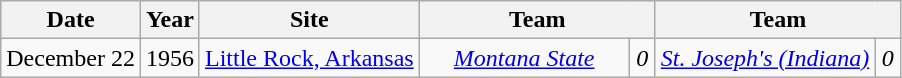<table class="wikitable">
<tr>
<th>Date</th>
<th>Year</th>
<th>Site</th>
<th colspan=2 width=150>Team</th>
<th colspan=2 width=150>Team</th>
</tr>
<tr align=center>
<td>December 22</td>
<td>1956</td>
<td><a href='#'>Little Rock, Arkansas</a></td>
<td align=center><em><a href='#'>Montana State</a></em></td>
<td width=10><em>0</em></td>
<td align=center><em><a href='#'>St. Joseph's (Indiana)</a></em></td>
<td width=10><em>0</em></td>
</tr>
</table>
